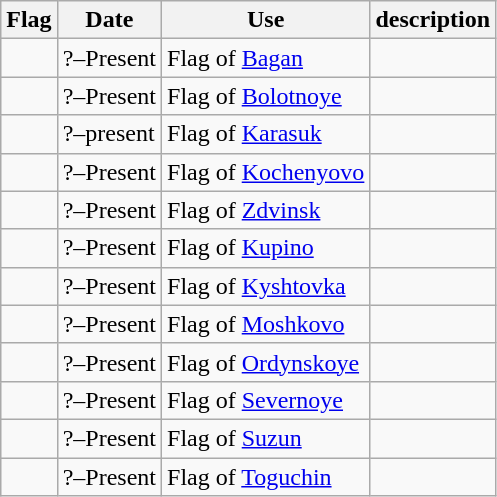<table class="wikitable">
<tr>
<th>Flag</th>
<th>Date</th>
<th>Use</th>
<th>description</th>
</tr>
<tr>
<td></td>
<td>?–Present</td>
<td>Flag of <a href='#'>Bagan</a></td>
<td></td>
</tr>
<tr>
<td></td>
<td>?–Present</td>
<td>Flag of <a href='#'>Bolotnoye</a></td>
<td></td>
</tr>
<tr>
<td></td>
<td>?–present</td>
<td>Flag of <a href='#'>Karasuk</a></td>
<td></td>
</tr>
<tr>
<td></td>
<td>?–Present</td>
<td>Flag of <a href='#'>Kochenyovo</a></td>
<td></td>
</tr>
<tr>
<td></td>
<td>?–Present</td>
<td>Flag of <a href='#'>Zdvinsk</a></td>
<td></td>
</tr>
<tr>
<td></td>
<td>?–Present</td>
<td>Flag of <a href='#'>Kupino</a></td>
<td></td>
</tr>
<tr>
<td></td>
<td>?–Present</td>
<td>Flag of <a href='#'>Kyshtovka</a></td>
<td></td>
</tr>
<tr>
<td></td>
<td>?–Present</td>
<td>Flag of <a href='#'>Moshkovo</a></td>
<td></td>
</tr>
<tr>
<td></td>
<td>?–Present</td>
<td>Flag of <a href='#'>Ordynskoye</a></td>
<td></td>
</tr>
<tr>
<td></td>
<td>?–Present</td>
<td>Flag of <a href='#'>Severnoye</a></td>
<td></td>
</tr>
<tr>
<td></td>
<td>?–Present</td>
<td>Flag of <a href='#'>Suzun</a></td>
<td></td>
</tr>
<tr>
<td></td>
<td>?–Present</td>
<td>Flag of <a href='#'>Toguchin</a></td>
<td></td>
</tr>
</table>
